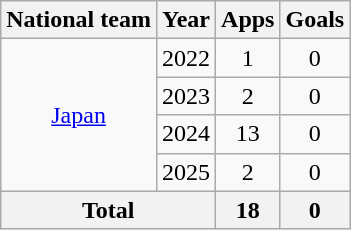<table class="wikitable" style="text-align:center">
<tr>
<th>National team</th>
<th>Year</th>
<th>Apps</th>
<th>Goals</th>
</tr>
<tr>
<td rowspan="4"><a href='#'>Japan</a></td>
<td>2022</td>
<td>1</td>
<td>0</td>
</tr>
<tr>
<td>2023</td>
<td>2</td>
<td>0</td>
</tr>
<tr>
<td>2024</td>
<td>13</td>
<td>0</td>
</tr>
<tr>
<td>2025</td>
<td>2</td>
<td>0</td>
</tr>
<tr>
<th colspan="2">Total</th>
<th>18</th>
<th>0</th>
</tr>
</table>
